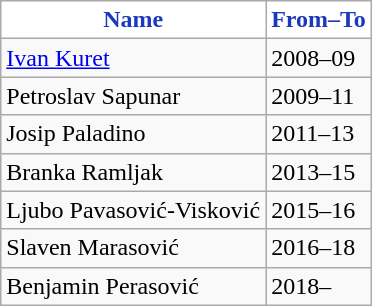<table class="wikitable" style="text-align: left">
<tr>
<th style="color:#1C39BB; background:#FFFFFF;">Name</th>
<th style="color:#1C39BB; background:#FFFFFF;">From–To</th>
</tr>
<tr>
<td> <a href='#'>Ivan Kuret</a></td>
<td>2008–09</td>
</tr>
<tr>
<td> Petroslav Sapunar</td>
<td>2009–11</td>
</tr>
<tr>
<td> Josip Paladino</td>
<td>2011–13</td>
</tr>
<tr>
<td> Branka Ramljak</td>
<td>2013–15</td>
</tr>
<tr>
<td> Ljubo Pavasović-Visković</td>
<td>2015–16</td>
</tr>
<tr>
<td> Slaven Marasović</td>
<td>2016–18</td>
</tr>
<tr>
<td> Benjamin Perasović</td>
<td>2018–</td>
</tr>
</table>
